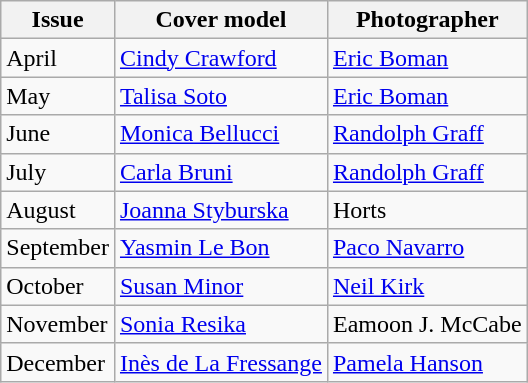<table class="wikitable">
<tr>
<th>Issue</th>
<th>Cover model</th>
<th>Photographer</th>
</tr>
<tr>
<td>April</td>
<td><a href='#'>Cindy Crawford</a></td>
<td><a href='#'>Eric Boman</a></td>
</tr>
<tr>
<td>May</td>
<td><a href='#'>Talisa Soto</a></td>
<td><a href='#'>Eric Boman</a></td>
</tr>
<tr>
<td>June</td>
<td><a href='#'>Monica Bellucci</a></td>
<td><a href='#'>Randolph Graff</a></td>
</tr>
<tr>
<td>July</td>
<td><a href='#'>Carla Bruni</a></td>
<td><a href='#'>Randolph Graff</a></td>
</tr>
<tr>
<td>August</td>
<td><a href='#'>Joanna Styburska</a></td>
<td>Horts</td>
</tr>
<tr>
<td>September</td>
<td><a href='#'>Yasmin Le Bon</a></td>
<td><a href='#'>Paco Navarro</a></td>
</tr>
<tr>
<td>October</td>
<td><a href='#'>Susan Minor</a></td>
<td><a href='#'>Neil Kirk</a></td>
</tr>
<tr>
<td>November</td>
<td><a href='#'>Sonia Resika</a></td>
<td>Eamoon J. McCabe</td>
</tr>
<tr>
<td>December</td>
<td><a href='#'>Inès de La Fressange</a></td>
<td><a href='#'>Pamela Hanson</a></td>
</tr>
</table>
